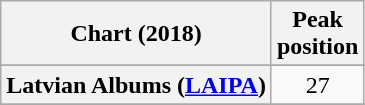<table class="wikitable sortable plainrowheaders" style="text-align:center">
<tr>
<th scope="col">Chart (2018)</th>
<th scope="col">Peak<br> position</th>
</tr>
<tr>
</tr>
<tr>
</tr>
<tr>
</tr>
<tr>
</tr>
<tr>
</tr>
<tr>
<th scope="row">Latvian Albums (<a href='#'>LAIPA</a>)</th>
<td>27</td>
</tr>
<tr>
</tr>
<tr>
</tr>
<tr>
</tr>
<tr>
</tr>
<tr>
</tr>
<tr>
</tr>
</table>
